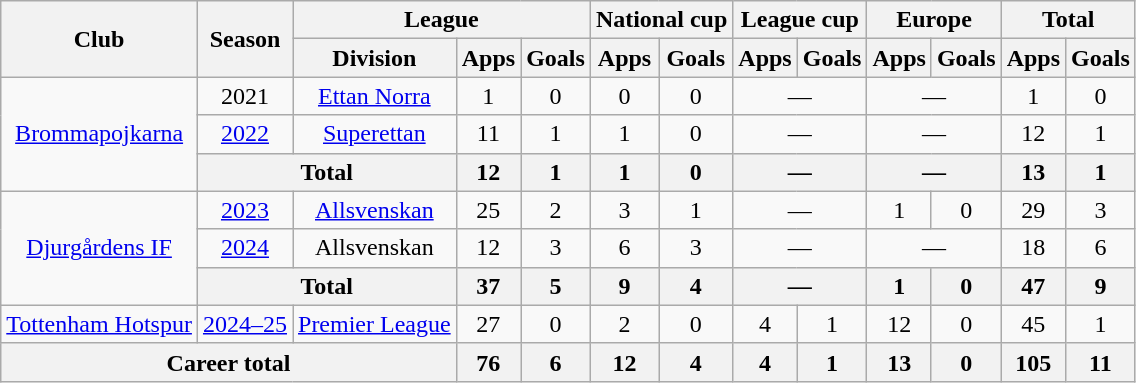<table class="wikitable" style="text-align: center">
<tr>
<th rowspan="2">Club</th>
<th rowspan="2">Season</th>
<th colspan="3">League</th>
<th colspan="2">National cup</th>
<th colspan="2">League cup</th>
<th colspan="2">Europe</th>
<th colspan="2">Total</th>
</tr>
<tr>
<th>Division</th>
<th>Apps</th>
<th>Goals</th>
<th>Apps</th>
<th>Goals</th>
<th>Apps</th>
<th>Goals</th>
<th>Apps</th>
<th>Goals</th>
<th>Apps</th>
<th>Goals</th>
</tr>
<tr>
<td rowspan="3"><a href='#'>Brommapojkarna</a></td>
<td>2021</td>
<td><a href='#'>Ettan Norra</a></td>
<td>1</td>
<td>0</td>
<td>0</td>
<td>0</td>
<td colspan="2">—</td>
<td colspan="2">—</td>
<td>1</td>
<td>0</td>
</tr>
<tr>
<td><a href='#'>2022</a></td>
<td><a href='#'>Superettan</a></td>
<td>11</td>
<td>1</td>
<td>1</td>
<td>0</td>
<td colspan="2">—</td>
<td colspan="2">—</td>
<td>12</td>
<td>1</td>
</tr>
<tr>
<th colspan="2">Total</th>
<th>12</th>
<th>1</th>
<th>1</th>
<th>0</th>
<th colspan="2">—</th>
<th colspan="2">—</th>
<th>13</th>
<th>1</th>
</tr>
<tr>
<td rowspan="3"><a href='#'>Djurgårdens IF</a></td>
<td><a href='#'>2023</a></td>
<td><a href='#'>Allsvenskan</a></td>
<td>25</td>
<td>2</td>
<td>3</td>
<td>1</td>
<td colspan="2">—</td>
<td>1</td>
<td>0</td>
<td>29</td>
<td>3</td>
</tr>
<tr>
<td><a href='#'>2024</a></td>
<td>Allsvenskan</td>
<td>12</td>
<td>3</td>
<td>6</td>
<td>3</td>
<td colspan="2">—</td>
<td colspan="2">—</td>
<td>18</td>
<td>6</td>
</tr>
<tr>
<th colspan="2">Total</th>
<th>37</th>
<th>5</th>
<th>9</th>
<th>4</th>
<th colspan="2">—</th>
<th>1</th>
<th>0</th>
<th>47</th>
<th>9</th>
</tr>
<tr>
<td><a href='#'>Tottenham Hotspur</a></td>
<td><a href='#'>2024–25</a></td>
<td><a href='#'>Premier League</a></td>
<td>27</td>
<td>0</td>
<td>2</td>
<td>0</td>
<td>4</td>
<td>1</td>
<td>12</td>
<td>0</td>
<td>45</td>
<td>1</td>
</tr>
<tr>
<th colspan="3">Career total</th>
<th>76</th>
<th>6</th>
<th>12</th>
<th>4</th>
<th>4</th>
<th>1</th>
<th>13</th>
<th>0</th>
<th>105</th>
<th>11</th>
</tr>
</table>
